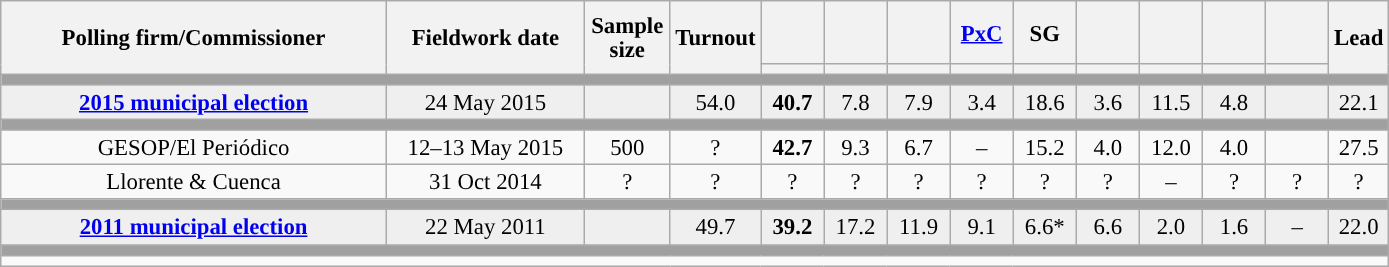<table class="wikitable collapsible collapsed" style="text-align:center; font-size:95%; line-height:16px;">
<tr style="height:42px;">
<th style="width:250px;" rowspan="2">Polling firm/Commissioner</th>
<th style="width:125px;" rowspan="2">Fieldwork date</th>
<th style="width:50px;" rowspan="2">Sample size</th>
<th style="width:45px;" rowspan="2">Turnout</th>
<th style="width:35px;"></th>
<th style="width:35px;"></th>
<th style="width:35px;"></th>
<th style="width:35px;"><a href='#'>PxC</a></th>
<th style="width:35px;">SG</th>
<th style="width:35px;"></th>
<th style="width:35px;"></th>
<th style="width:35px;"></th>
<th style="width:35px;"></th>
<th style="width:30px;" rowspan="2">Lead</th>
</tr>
<tr>
<th style="color:inherit;background:"></th>
<th style="color:inherit;background:"></th>
<th style="color:inherit;background:"></th>
<th style="color:inherit;background:"></th>
<th style="color:inherit;background:"></th>
<th style="color:inherit;background:"></th>
<th style="color:inherit;background:"></th>
<th style="color:inherit;background:"></th>
<th style="color:inherit;background:"></th>
</tr>
<tr>
<td colspan="14" style="background:#A0A0A0"></td>
</tr>
<tr style="background:#EFEFEF;">
<td><strong><a href='#'>2015 municipal election</a></strong></td>
<td>24 May 2015</td>
<td></td>
<td>54.0</td>
<td><strong>40.7</strong><br></td>
<td>7.8<br></td>
<td>7.9<br></td>
<td>3.4<br></td>
<td>18.6<br></td>
<td>3.6<br></td>
<td>11.5<br></td>
<td>4.8<br></td>
<td></td>
<td style="background:">22.1</td>
</tr>
<tr>
<td colspan="14" style="background:#A0A0A0"></td>
</tr>
<tr>
<td>GESOP/El Periódico</td>
<td>12–13 May 2015</td>
<td>500</td>
<td>?</td>
<td><strong>42.7</strong><br></td>
<td>9.3<br></td>
<td>6.7<br></td>
<td>–</td>
<td>15.2<br></td>
<td>4.0<br></td>
<td>12.0<br></td>
<td>4.0<br></td>
<td></td>
<td style="background:">27.5</td>
</tr>
<tr>
<td>Llorente & Cuenca</td>
<td>31 Oct 2014</td>
<td>?</td>
<td>?</td>
<td>?<br></td>
<td>?<br></td>
<td>?<br></td>
<td>?<br></td>
<td>?<br></td>
<td>?<br></td>
<td>–</td>
<td>?<br></td>
<td>?<br></td>
<td style="background:">?</td>
</tr>
<tr>
<td colspan="14" style="background:#A0A0A0"></td>
</tr>
<tr style="background:#EFEFEF;">
<td><strong><a href='#'>2011 municipal election</a></strong></td>
<td>22 May 2011</td>
<td></td>
<td>49.7</td>
<td><strong>39.2</strong><br></td>
<td>17.2<br></td>
<td>11.9<br></td>
<td>9.1<br></td>
<td>6.6*<br></td>
<td>6.6<br></td>
<td>2.0<br></td>
<td>1.6<br></td>
<td>–</td>
<td style="background:">22.0</td>
</tr>
<tr>
<td colspan="14" style="background:#A0A0A0"></td>
</tr>
<tr>
<td align="left" colspan="14"></td>
</tr>
</table>
